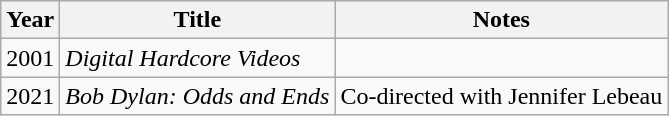<table class = "wikitable">
<tr>
<th>Year</th>
<th>Title</th>
<th>Notes</th>
</tr>
<tr>
<td>2001</td>
<td><em>Digital Hardcore Videos</em></td>
<td></td>
</tr>
<tr>
<td>2021</td>
<td><em>Bob Dylan: Odds and Ends</em></td>
<td>Co-directed with Jennifer Lebeau</td>
</tr>
</table>
